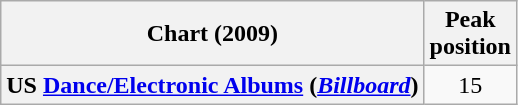<table class="wikitable sortable plainrowheaders">
<tr>
<th>Chart (2009)</th>
<th>Peak<br>position</th>
</tr>
<tr>
<th scope="row">US <a href='#'>Dance/Electronic Albums</a> (<em><a href='#'>Billboard</a></em>)</th>
<td align="center">15</td>
</tr>
</table>
